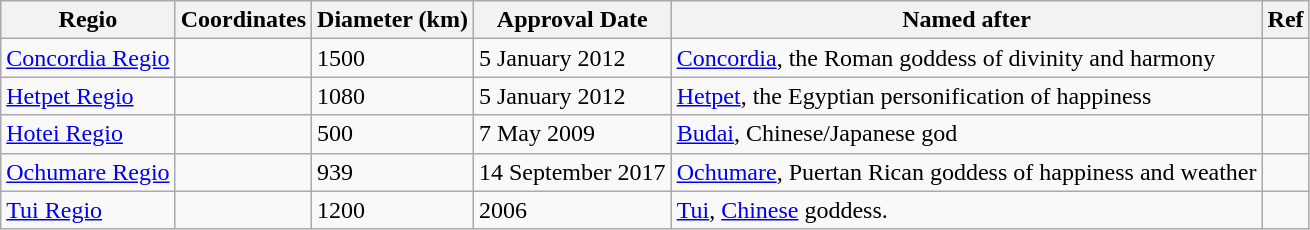<table class="wikitable">
<tr>
<th>Regio</th>
<th>Coordinates</th>
<th>Diameter (km)</th>
<th>Approval Date</th>
<th>Named after</th>
<th>Ref</th>
</tr>
<tr>
<td><a href='#'>Concordia Regio</a></td>
<td></td>
<td>1500</td>
<td>5 January 2012</td>
<td><a href='#'>Concordia</a>, the Roman goddess of divinity and harmony</td>
<td></td>
</tr>
<tr>
<td><a href='#'>Hetpet Regio</a></td>
<td></td>
<td>1080</td>
<td>5 January 2012</td>
<td><a href='#'>Hetpet</a>, the Egyptian personification of happiness</td>
<td></td>
</tr>
<tr>
<td><a href='#'>Hotei Regio</a></td>
<td></td>
<td>500</td>
<td>7 May 2009</td>
<td><a href='#'>Budai</a>, Chinese/Japanese god</td>
<td></td>
</tr>
<tr>
<td><a href='#'>Ochumare Regio</a></td>
<td></td>
<td>939</td>
<td>14 September 2017</td>
<td><a href='#'>Ochumare</a>, Puertan Rican goddess of happiness and weather</td>
<td></td>
</tr>
<tr>
<td><a href='#'>Tui Regio</a></td>
<td></td>
<td>1200</td>
<td>2006</td>
<td><a href='#'>Tui</a>, <a href='#'>Chinese</a> goddess.</td>
<td></td>
</tr>
</table>
